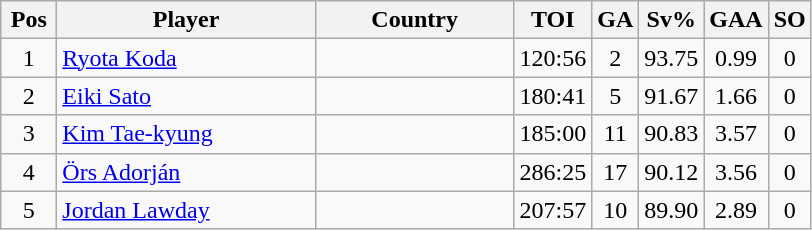<table class="wikitable sortable" style="text-align: center;">
<tr>
<th width=30>Pos</th>
<th width=165>Player</th>
<th width=125>Country</th>
<th width=20>TOI</th>
<th width=20>GA</th>
<th width=20>Sv%</th>
<th width=20>GAA</th>
<th width=20>SO</th>
</tr>
<tr>
<td>1</td>
<td align=left><a href='#'>Ryota Koda</a></td>
<td align=left></td>
<td>120:56</td>
<td>2</td>
<td>93.75</td>
<td>0.99</td>
<td>0</td>
</tr>
<tr>
<td>2</td>
<td align=left><a href='#'>Eiki Sato</a></td>
<td align=left></td>
<td>180:41</td>
<td>5</td>
<td>91.67</td>
<td>1.66</td>
<td>0</td>
</tr>
<tr>
<td>3</td>
<td align=left><a href='#'>Kim Tae-kyung</a></td>
<td align=left></td>
<td>185:00</td>
<td>11</td>
<td>90.83</td>
<td>3.57</td>
<td>0</td>
</tr>
<tr>
<td>4</td>
<td align=left><a href='#'>Örs Adorján</a></td>
<td align=left></td>
<td>286:25</td>
<td>17</td>
<td>90.12</td>
<td>3.56</td>
<td>0</td>
</tr>
<tr>
<td>5</td>
<td align=left><a href='#'>Jordan Lawday</a></td>
<td align=left></td>
<td>207:57</td>
<td>10</td>
<td>89.90</td>
<td>2.89</td>
<td>0</td>
</tr>
</table>
